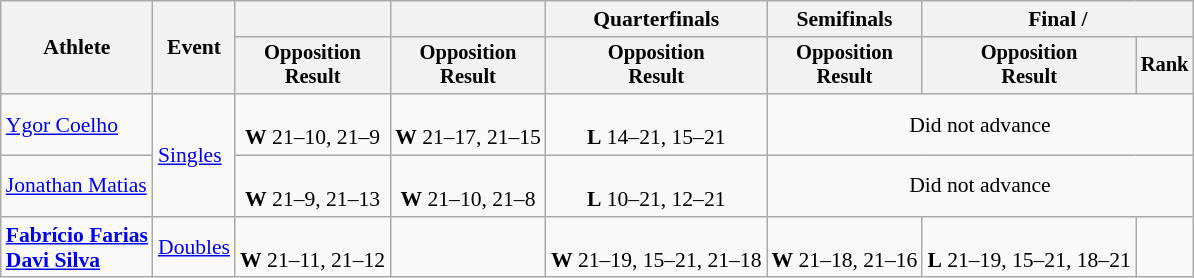<table class=wikitable style=font-size:90%;text-align:center>
<tr>
<th rowspan=2>Athlete</th>
<th rowspan=2>Event</th>
<th></th>
<th></th>
<th>Quarterfinals</th>
<th>Semifinals</th>
<th colspan=2>Final / </th>
</tr>
<tr style=font-size:95%>
<th>Opposition<br>Result</th>
<th>Opposition<br>Result</th>
<th>Opposition<br>Result</th>
<th>Opposition<br>Result</th>
<th>Opposition<br>Result</th>
<th>Rank</th>
</tr>
<tr>
<td align=left><a href='#'>Ygor Coelho</a></td>
<td align=left rowspan=2><a href='#'>Singles</a></td>
<td><br><strong>W</strong> 21–10, 21–9</td>
<td><br><strong>W</strong> 21–17, 21–15</td>
<td><br><strong>L</strong> 14–21, 15–21</td>
<td colspan=3>Did not advance</td>
</tr>
<tr>
<td align=left><a href='#'>Jonathan Matias</a></td>
<td><br><strong>W</strong> 21–9, 21–13</td>
<td><br><strong>W</strong> 21–10, 21–8</td>
<td><br><strong>L</strong> 10–21, 12–21</td>
<td colspan=3>Did not advance</td>
</tr>
<tr>
<td align=left><strong><a href='#'>Fabrício Farias</a><br><a href='#'>Davi Silva</a></strong></td>
<td align=left><a href='#'>Doubles</a></td>
<td><br><strong>W</strong> 21–11, 21–12</td>
<td></td>
<td><br><strong>W</strong> 21–19, 15–21, 21–18</td>
<td><br><strong>W</strong> 21–18, 21–16</td>
<td><br><strong>L</strong> 21–19, 15–21, 18–21</td>
<td></td>
</tr>
</table>
